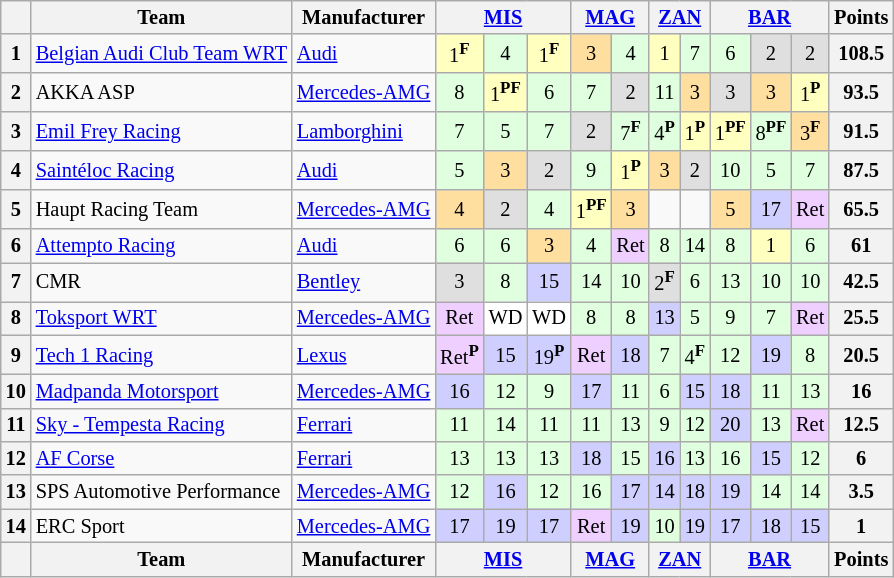<table class="wikitable" style="font-size:85%; text-align:center">
<tr>
<th></th>
<th>Team</th>
<th>Manufacturer</th>
<th colspan=3><a href='#'>MIS</a><br></th>
<th colspan=2><a href='#'>MAG</a><br></th>
<th colspan=2><a href='#'>ZAN</a><br></th>
<th colspan=3><a href='#'>BAR</a><br></th>
<th>Points</th>
</tr>
<tr>
<th>1</th>
<td align=left> <a href='#'>Belgian Audi Club Team WRT</a></td>
<td align=left><a href='#'>Audi</a></td>
<td style="background:#ffffbf;">1<sup><strong>F</strong></sup></td>
<td style="background:#dfffdf;">4</td>
<td style="background:#ffffbf;">1<sup><strong>F</strong></sup></td>
<td style="background:#ffdf9f;">3</td>
<td style="background:#dfffdf;">4</td>
<td style="background:#ffffbf;">1</td>
<td style="background:#dfffdf;">7</td>
<td style="background:#dfffdf;">6</td>
<td style="background:#dfdfdf;">2</td>
<td style="background:#dfdfdf;">2</td>
<th>108.5</th>
</tr>
<tr>
<th>2</th>
<td align=left> AKKA ASP</td>
<td align=left><a href='#'>Mercedes-AMG</a></td>
<td style="background:#dfffdf;">8</td>
<td style="background:#ffffbf;">1<sup><strong>PF</strong></sup></td>
<td style="background:#dfffdf;">6</td>
<td style="background:#dfffdf;">7</td>
<td style="background:#dfdfdf;">2</td>
<td style="background:#dfffdf;">11</td>
<td style="background:#ffdf9f;">3</td>
<td style="background:#dfdfdf;">3</td>
<td style="background:#ffdf9f;">3</td>
<td style="background:#ffffbf;">1<sup><strong>P</strong></sup></td>
<th>93.5</th>
</tr>
<tr>
<th>3</th>
<td align=left> <a href='#'>Emil Frey Racing</a></td>
<td align=left><a href='#'>Lamborghini</a></td>
<td style="background:#dfffdf;">7</td>
<td style="background:#dfffdf;">5</td>
<td style="background:#dfffdf;">7</td>
<td style="background:#dfdfdf;">2</td>
<td style="background:#dfffdf;">7<sup><strong>F</strong></sup></td>
<td style="background:#dfffdf;">4<sup><strong>P</strong></sup></td>
<td style="background:#ffffbf;">1<sup><strong>P</strong></sup></td>
<td style="background:#ffffbf;">1<sup><strong>PF</strong></sup></td>
<td style="background:#dfffdf;">8<sup><strong>PF</strong></sup></td>
<td style="background:#ffdf9f;">3<sup><strong>F</strong></sup></td>
<th>91.5</th>
</tr>
<tr>
<th>4</th>
<td align=left> <a href='#'>Saintéloc Racing</a></td>
<td align=left><a href='#'>Audi</a></td>
<td style="background:#dfffdf;">5</td>
<td style="background:#ffdf9f;">3</td>
<td style="background:#dfdfdf;">2</td>
<td style="background:#dfffdf;">9</td>
<td style="background:#ffffbf;">1<sup><strong>P</strong></sup></td>
<td style="background:#ffdf9f;">3</td>
<td style="background:#dfdfdf;">2</td>
<td style="background:#dfffdf;">10</td>
<td style="background:#dfffdf;">5</td>
<td style="background:#dfffdf;">7</td>
<th>87.5</th>
</tr>
<tr>
<th>5</th>
<td align=left> Haupt Racing Team</td>
<td align=left><a href='#'>Mercedes-AMG</a></td>
<td style="background:#ffdf9f;">4</td>
<td style="background:#dfdfdf;">2</td>
<td style="background:#dfffdf;">4</td>
<td style="background:#ffffbf;">1<sup><strong>PF</strong></sup></td>
<td style="background:#ffdf9f;">3</td>
<td></td>
<td></td>
<td style="background:#ffdf9f;">5</td>
<td style="background:#cfcfff;">17</td>
<td style="background:#efcfff;">Ret</td>
<th>65.5</th>
</tr>
<tr>
<th>6</th>
<td align=left> <a href='#'>Attempto Racing</a></td>
<td align=left><a href='#'>Audi</a></td>
<td style="background:#dfffdf;">6</td>
<td style="background:#dfffdf;">6</td>
<td style="background:#ffdf9f;">3</td>
<td style="background:#dfffdf;">4</td>
<td style="background:#efcfff;">Ret</td>
<td style="background:#dfffdf;">8</td>
<td style="background:#dfffdf;">14</td>
<td style="background:#dfffdf;">8</td>
<td style="background:#ffffbf;">1</td>
<td style="background:#dfffdf;">6</td>
<th>61</th>
</tr>
<tr>
<th>7</th>
<td align=left> CMR</td>
<td align=left><a href='#'>Bentley</a></td>
<td style="background:#dfdfdf;">3</td>
<td style="background:#dfffdf;">8</td>
<td style="background:#cfcfff;">15</td>
<td style="background:#dfffdf;">14</td>
<td style="background:#dfffdf;">10</td>
<td style="background:#dfdfdf;">2<sup><strong>F</strong></sup></td>
<td style="background:#dfffdf;">6</td>
<td style="background:#dfffdf;">13</td>
<td style="background:#dfffdf;">10</td>
<td style="background:#dfffdf;">10</td>
<th>42.5</th>
</tr>
<tr>
<th>8</th>
<td align=left> <a href='#'>Toksport WRT</a></td>
<td align=left><a href='#'>Mercedes-AMG</a></td>
<td style="background:#efcfff;">Ret</td>
<td style="background:#ffffff;">WD</td>
<td style="background:#ffffff;">WD</td>
<td style="background:#dfffdf;">8</td>
<td style="background:#dfffdf;">8</td>
<td style="background:#cfcfff;">13</td>
<td style="background:#dfffdf;">5</td>
<td style="background:#dfffdf;">9</td>
<td style="background:#dfffdf;">7</td>
<td style="background:#efcfff;">Ret</td>
<th>25.5</th>
</tr>
<tr>
<th>9</th>
<td align=left> <a href='#'>Tech 1 Racing</a></td>
<td align=left><a href='#'>Lexus</a></td>
<td style="background:#efcfff;">Ret<sup><strong>P</strong></sup></td>
<td style="background:#cfcfff;">15</td>
<td style="background:#cfcfff;">19<sup><strong>P</strong></sup></td>
<td style="background:#efcfff;">Ret</td>
<td style="background:#cfcfff;">18</td>
<td style="background:#dfffdf;">7</td>
<td style="background:#dfffdf;">4<sup><strong>F</strong></sup></td>
<td style="background:#dfffdf;">12</td>
<td style="background:#cfcfff;">19</td>
<td style="background:#dfffdf;">8</td>
<th>20.5</th>
</tr>
<tr>
<th>10</th>
<td align=left> <a href='#'>Madpanda Motorsport</a></td>
<td align=left><a href='#'>Mercedes-AMG</a></td>
<td style="background:#cfcfff;">16</td>
<td style="background:#dfffdf;">12</td>
<td style="background:#dfffdf;">9</td>
<td style="background:#cfcfff;">17</td>
<td style="background:#dfffdf;">11</td>
<td style="background:#dfffdf;">6</td>
<td style="background:#cfcfff;">15</td>
<td style="background:#cfcfff;">18</td>
<td style="background:#dfffdf;">11</td>
<td style="background:#dfffdf;">13</td>
<th>16</th>
</tr>
<tr>
<th>11</th>
<td align=left> <a href='#'>Sky - Tempesta Racing</a></td>
<td align=left><a href='#'>Ferrari</a></td>
<td style="background:#dfffdf;">11</td>
<td style="background:#dfffdf;">14</td>
<td style="background:#dfffdf;">11</td>
<td style="background:#dfffdf;">11</td>
<td style="background:#dfffdf;">13</td>
<td style="background:#dfffdf;">9</td>
<td style="background:#dfffdf;">12</td>
<td style="background:#cfcfff;">20</td>
<td style="background:#dfffdf;">13</td>
<td style="background:#efcfff;">Ret</td>
<th>12.5</th>
</tr>
<tr>
<th>12</th>
<td align=left> <a href='#'>AF Corse</a></td>
<td align=left><a href='#'>Ferrari</a></td>
<td style="background:#dfffdf;">13</td>
<td style="background:#dfffdf;">13</td>
<td style="background:#dfffdf;">13</td>
<td style="background:#cfcfff;">18</td>
<td style="background:#dfffdf;">15</td>
<td style="background:#cfcfff;">16</td>
<td style="background:#dfffdf;">13</td>
<td style="background:#dfffdf;">16</td>
<td style="background:#cfcfff;">15</td>
<td style="background:#dfffdf;">12</td>
<th>6</th>
</tr>
<tr>
<th>13</th>
<td align=left> SPS Automotive Performance</td>
<td align=left><a href='#'>Mercedes-AMG</a></td>
<td style="background:#dfffdf;">12</td>
<td style="background:#cfcfff;">16</td>
<td style="background:#dfffdf;">12</td>
<td style="background:#dfffdf;">16</td>
<td style="background:#cfcfff;">17</td>
<td style="background:#cfcfff;">14</td>
<td style="background:#cfcfff;">18</td>
<td style="background:#cfcfff;">19</td>
<td style="background:#dfffdf;">14</td>
<td style="background:#dfffdf;">14</td>
<th>3.5</th>
</tr>
<tr>
<th>14</th>
<td align=left> ERC Sport</td>
<td align=left><a href='#'>Mercedes-AMG</a></td>
<td style="background:#cfcfff;">17</td>
<td style="background:#cfcfff;">19</td>
<td style="background:#cfcfff;">17</td>
<td style="background:#efcfff;">Ret</td>
<td style="background:#cfcfff;">19</td>
<td style="background:#dfffdf;">10</td>
<td style="background:#cfcfff;">19</td>
<td style="background:#cfcfff;">17</td>
<td style="background:#cfcfff;">18</td>
<td style="background:#cfcfff;">15</td>
<th>1</th>
</tr>
<tr>
<th></th>
<th>Team</th>
<th>Manufacturer</th>
<th colspan=3><a href='#'>MIS</a><br></th>
<th colspan=2><a href='#'>MAG</a><br></th>
<th colspan=2><a href='#'>ZAN</a><br></th>
<th colspan=3><a href='#'>BAR</a><br></th>
<th>Points</th>
</tr>
</table>
